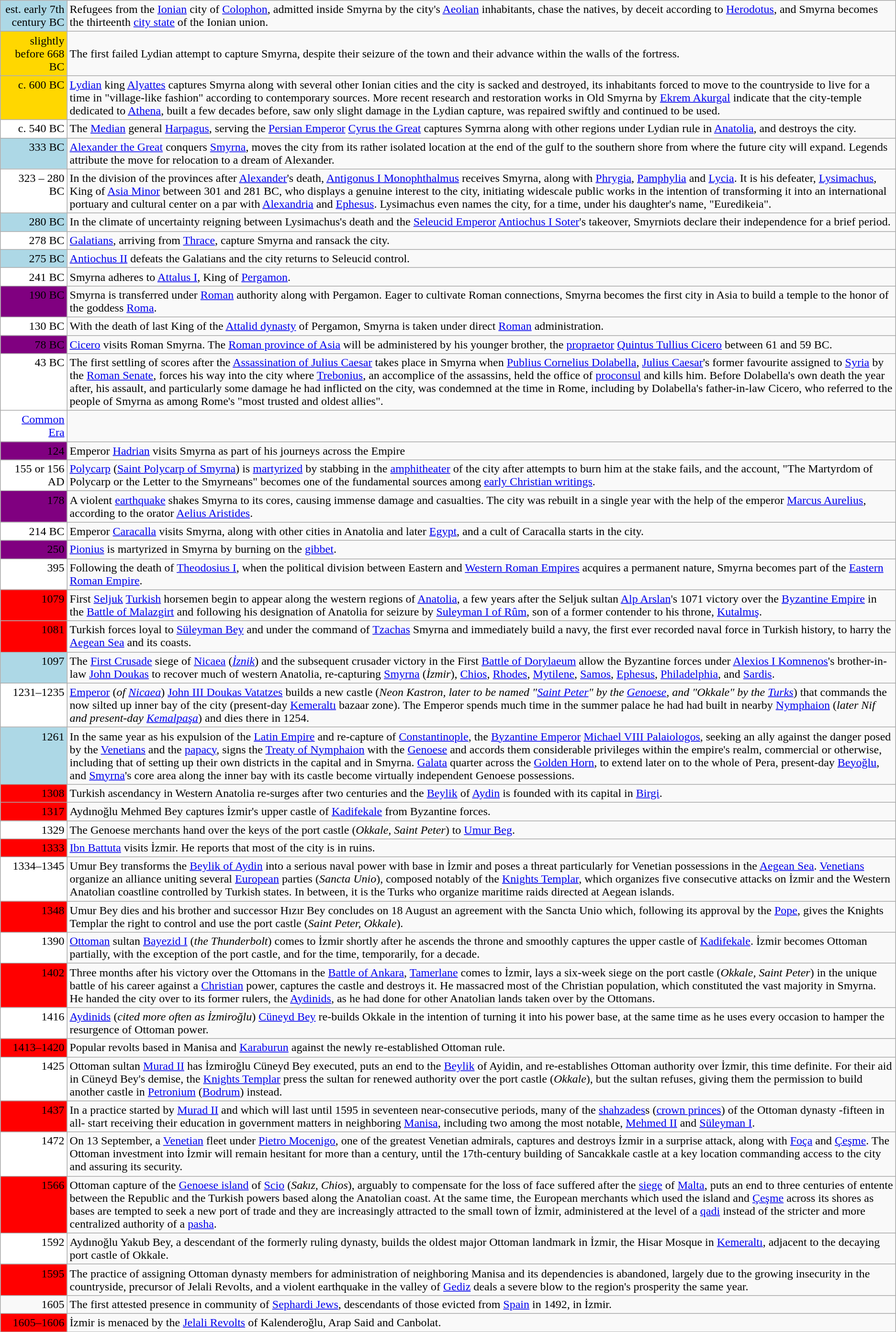<table class="wikitable">
<tr>
<td valign="top" align="right" style="background:Lightblue">est. early 7th century BC</td>
<td>Refugees from the <a href='#'>Ionian</a> city of <a href='#'>Colophon</a>, admitted inside Smyrna by the city's <a href='#'>Aeolian</a> inhabitants, chase the natives, by deceit according to <a href='#'>Herodotus</a>, and Smyrna becomes the thirteenth <a href='#'>city state</a> of the Ionian union.</td>
</tr>
<tr>
<td valign="top" align="right" style="background:Gold">slightly before 668 BC</td>
<td>The first failed Lydian attempt to capture Smyrna, despite their seizure of the town and their advance within the walls of the fortress.</td>
</tr>
<tr>
<td valign="top" align="right" style="background:Gold">c. 600 BC</td>
<td><a href='#'>Lydian</a> king <a href='#'>Alyattes</a> captures Smyrna along with several other Ionian cities and the city is sacked and destroyed, its inhabitants forced to move to the countryside to live for a time in "village-like fashion" according to contemporary sources. More recent research and restoration works in Old Smyrna by <a href='#'>Ekrem Akurgal</a> indicate that the city-temple dedicated to <a href='#'>Athena</a>, built a few decades before, saw only slight damage in the Lydian capture, was repaired swiftly and continued to be used.</td>
</tr>
<tr>
<td valign="top" align="right" style="background:White">c. 540 BC</td>
<td>The <a href='#'>Median</a> general <a href='#'>Harpagus</a>, serving the <a href='#'>Persian Emperor</a> <a href='#'>Cyrus the Great</a> captures Symrna along with other regions under Lydian rule in <a href='#'>Anatolia</a>, and destroys the city.</td>
</tr>
<tr>
<td valign="top" align="right" style="background:Lightblue">333 BC</td>
<td><a href='#'>Alexander the Great</a> conquers <a href='#'>Smyrna</a>, moves the city from its rather isolated location at the end of the gulf to the southern shore from where the future city will expand. Legends attribute the move for relocation to a dream of Alexander.</td>
</tr>
<tr>
<td valign="top" align="right" style="background:White">323 – 280 BC</td>
<td>In the division of the provinces after <a href='#'>Alexander</a>'s death, <a href='#'>Antigonus I Monophthalmus</a> receives Smyrna, along with <a href='#'>Phrygia</a>, <a href='#'>Pamphylia</a> and <a href='#'>Lycia</a>. It is his defeater, <a href='#'>Lysimachus</a>, King of <a href='#'>Asia Minor</a> between 301 and 281 BC, who displays a genuine interest to the city, initiating widescale public works in the intention of transforming it into an international portuary and cultural center on a par with <a href='#'>Alexandria</a> and <a href='#'>Ephesus</a>. Lysimachus even names the city, for a time, under his daughter's name, "Euredikeia".</td>
</tr>
<tr>
<td valign="top" align="right" style="background:Lightblue">280 BC</td>
<td>In the climate of uncertainty reigning between Lysimachus's death and the <a href='#'>Seleucid Emperor</a> <a href='#'>Antiochus I Soter</a>'s takeover, Smyrniots declare their independence for a brief period.</td>
</tr>
<tr>
<td valign="top" align="right" style="background:White">278 BC</td>
<td><a href='#'>Galatians</a>, arriving from <a href='#'>Thrace</a>, capture Smyrna and ransack the city.</td>
</tr>
<tr>
<td valign="top" align="right" style="background:Lightblue">275 BC</td>
<td><a href='#'>Antiochus II</a> defeats the Galatians and the city returns to Seleucid control.</td>
</tr>
<tr>
<td valign="top" align="right" style="background:White">241 BC</td>
<td>Smyrna adheres to <a href='#'>Attalus I</a>, King of <a href='#'>Pergamon</a>.</td>
</tr>
<tr>
<td valign="top" align="right" style="background:Purple">190 BC</td>
<td>Smyrna is transferred under <a href='#'>Roman</a> authority along with Pergamon. Eager to cultivate Roman connections, Smyrna becomes the first city in Asia to build a temple to the honor of the goddess <a href='#'>Roma</a>.</td>
</tr>
<tr>
<td valign="top" align="right" style="background:White">130 BC</td>
<td>With the death of last King of the <a href='#'>Attalid dynasty</a> of Pergamon, Smyrna is taken under direct <a href='#'>Roman</a> administration.</td>
</tr>
<tr>
<td valign="top" align="right" style="background:Purple">78 BC</td>
<td><a href='#'>Cicero</a> visits Roman Smyrna. The <a href='#'>Roman province of Asia</a> will be administered by his younger brother, the <a href='#'>propraetor</a> <a href='#'>Quintus Tullius Cicero</a> between 61 and 59 BC.</td>
</tr>
<tr>
<td valign="top" align="right" style="background:White">43 BC</td>
<td>The first settling of scores after the <a href='#'>Assassination of Julius Caesar</a> takes place in Smyrna when <a href='#'>Publius Cornelius Dolabella</a>, <a href='#'>Julius Caesar</a>'s former favourite assigned to <a href='#'>Syria</a> by the <a href='#'>Roman Senate</a>, forces his way into the city where <a href='#'>Trebonius</a>, an accomplice of the assassins, held the office of <a href='#'>proconsul</a> and kills him. Before Dolabella's own death the year after, his assault, and particularly some damage he had inflicted on the city, was condemned at the time in Rome, including by Dolabella's father-in-law Cicero, who referred to the people of Smyrna as among Rome's "most trusted and oldest allies".</td>
</tr>
<tr>
<td valign="top" align="right" style="background:White"><a href='#'>Common Era</a></td>
<td></td>
</tr>
<tr>
<td valign="top" align="right" style="background:Purple">124</td>
<td>Emperor <a href='#'>Hadrian</a> visits Smyrna as part of his journeys across the Empire</td>
</tr>
<tr>
<td valign="top" align="right" style="background:White">155 or 156 AD</td>
<td><a href='#'>Polycarp</a> (<a href='#'>Saint Polycarp of Smyrna</a>) is <a href='#'>martyrized</a> by stabbing in the <a href='#'>amphitheater</a> of the city after attempts to burn him at the stake fails, and the account, "The Martyrdom of Polycarp or the Letter to the Smyrneans" becomes one of the fundamental sources among <a href='#'>early Christian writings</a>.</td>
</tr>
<tr>
<td valign="top" align="right" style="background:Purple">178</td>
<td>A violent <a href='#'>earthquake</a> shakes Smyrna to its cores, causing immense damage and casualties. The city was rebuilt in a single year with the help of the emperor <a href='#'>Marcus Aurelius</a>, according to the orator <a href='#'>Aelius Aristides</a>.</td>
</tr>
<tr>
<td valign="top" align="right" style="background:White">214 BC</td>
<td>Emperor <a href='#'>Caracalla</a> visits Smyrna, along with other cities in Anatolia and later <a href='#'>Egypt</a>, and a cult of Caracalla starts in the city.</td>
</tr>
<tr>
<td valign="top" align="right" style="background:Purple">250</td>
<td><a href='#'>Pionius</a> is martyrized in Smyrna by burning on the <a href='#'>gibbet</a>.</td>
</tr>
<tr>
<td valign="top" align="right" style="background:White">395</td>
<td>Following the death of <a href='#'>Theodosius I</a>, when the political division between Eastern and <a href='#'>Western Roman Empires</a> acquires a permanent nature, Smyrna becomes part of the <a href='#'>Eastern Roman Empire</a>.</td>
</tr>
<tr>
<td valign="top" align="right" style="background:Red">1079</td>
<td>First <a href='#'>Seljuk</a> <a href='#'>Turkish</a> horsemen begin to appear along the western regions of <a href='#'>Anatolia</a>, a few years after the Seljuk sultan <a href='#'>Alp Arslan</a>'s 1071 victory over the <a href='#'>Byzantine Empire</a> in the <a href='#'>Battle of Malazgirt</a> and following his designation of Anatolia for seizure by <a href='#'>Suleyman I of Rûm</a>, son of a former contender to his throne, <a href='#'>Kutalmış</a>.</td>
</tr>
<tr>
<td valign="top" align="right" style="background:Red">1081</td>
<td>Turkish forces loyal to <a href='#'>Süleyman Bey</a> and under the command of <a href='#'>Tzachas</a> Smyrna and immediately build a navy, the first ever recorded naval force in Turkish history, to harry the <a href='#'>Aegean Sea</a> and its coasts.</td>
</tr>
<tr>
<td valign="top" align="right" style="background:Lightblue">1097</td>
<td>The <a href='#'>First Crusade</a> siege of <a href='#'>Nicaea</a> (<em><a href='#'>İznik</a></em>) and the subsequent crusader victory in the First <a href='#'>Battle of Dorylaeum</a> allow the Byzantine forces under <a href='#'>Alexios I Komnenos</a>'s brother-in-law <a href='#'>John Doukas</a> to recover much of western Anatolia, re-capturing <a href='#'>Smyrna</a> (<em>İzmir</em>), <a href='#'>Chios</a>, <a href='#'>Rhodes</a>, <a href='#'>Mytilene</a>, <a href='#'>Samos</a>, <a href='#'>Ephesus</a>, <a href='#'>Philadelphia</a>, and <a href='#'>Sardis</a>.</td>
</tr>
<tr>
<td valign="top" align="right" style="background:White">1231–1235</td>
<td><a href='#'>Emperor</a> (<em>of <a href='#'>Nicaea</a></em>) <a href='#'>John III Doukas Vatatzes</a> builds a new castle (<em>Neon Kastron, later to be named "<a href='#'>Saint Peter</a>" by the <a href='#'>Genoese</a>, and "Okkale" by the <a href='#'>Turks</a></em>) that commands the now silted up inner bay of the city (present-day <a href='#'>Kemeraltı</a> bazaar zone). The Emperor spends much time in the summer palace he had had built in nearby <a href='#'>Nymphaion</a> (<em>later Nif and present-day <a href='#'>Kemalpaşa</a></em>) and dies there in 1254.</td>
</tr>
<tr>
<td valign="top" align="right" style="background:Lightblue">1261</td>
<td>In the same year as his expulsion of the <a href='#'>Latin Empire</a> and re-capture of <a href='#'>Constantinople</a>, the <a href='#'>Byzantine Emperor</a> <a href='#'>Michael VIII Palaiologos</a>, seeking an ally against the danger posed by the <a href='#'>Venetians</a> and the <a href='#'>papacy</a>, signs the <a href='#'>Treaty of Nymphaion</a> with the <a href='#'>Genoese</a> and accords them considerable privileges within the empire's realm, commercial or otherwise, including that of setting up their own districts in the capital and in Smyrna. <a href='#'>Galata</a> quarter across the <a href='#'>Golden Horn</a>, to extend later on to the whole of Pera, present-day <a href='#'>Beyoğlu</a>, and <a href='#'>Smyrna</a>'s core area along the inner bay with its castle become virtually independent Genoese possessions.</td>
</tr>
<tr>
<td valign="top" align="right" style="background:Red">1308</td>
<td>Turkish ascendancy in Western Anatolia re-surges after two centuries and the <a href='#'>Beylik</a> of <a href='#'>Aydin</a> is founded with its capital in <a href='#'>Birgi</a>.</td>
</tr>
<tr>
<td valign="top" align="right" style="background:Red">1317</td>
<td>Aydınoğlu Mehmed Bey captures İzmir's upper castle of <a href='#'>Kadifekale</a> from Byzantine forces.</td>
</tr>
<tr>
<td valign="top" align="right" style="background:White">1329</td>
<td>The Genoese merchants hand over the keys of the port castle (<em>Okkale, Saint Peter</em>) to <a href='#'>Umur Beg</a>.</td>
</tr>
<tr>
<td valign="top" align="right" style="background:Red">1333</td>
<td><a href='#'>Ibn Battuta</a> visits İzmir. He reports that most of the city is in ruins.</td>
</tr>
<tr>
<td valign="top" align="right" style="background:White">1334–1345</td>
<td>Umur Bey transforms the <a href='#'>Beylik of Aydin</a> into a serious naval power with base in İzmir and poses a threat particularly for Venetian possessions in the <a href='#'>Aegean Sea</a>. <a href='#'>Venetians</a> organize an alliance uniting several <a href='#'>European</a> parties (<em>Sancta Unio</em>), composed notably of the <a href='#'>Knights Templar</a>, which organizes five consecutive attacks on İzmir and the Western Anatolian coastline controlled by Turkish states. In between, it is the Turks who organize maritime raids directed at Aegean islands.</td>
</tr>
<tr>
<td valign="top" align="right" style="background:Red">1348</td>
<td>Umur Bey dies and his brother and successor Hızır Bey concludes on 18 August an agreement with the Sancta Unio which, following its approval by the <a href='#'>Pope</a>, gives the Knights Templar the right to control and use the port castle (<em>Saint Peter, Okkale</em>).</td>
</tr>
<tr>
<td valign="top" align="right" style="background:White">1390</td>
<td><a href='#'>Ottoman</a> sultan <a href='#'>Bayezid I</a> (<em>the Thunderbolt</em>) comes to İzmir shortly after he ascends the throne and smoothly captures the upper castle of <a href='#'>Kadifekale</a>. İzmir becomes Ottoman partially, with the exception of the port castle, and for the time, temporarily, for a decade.</td>
</tr>
<tr>
<td valign="top" align="right" style="background:Red">1402</td>
<td>Three months after his victory over the Ottomans in the <a href='#'>Battle of Ankara</a>, <a href='#'>Tamerlane</a> comes to İzmir, lays a six-week siege on the port castle (<em>Okkale, Saint Peter</em>) in the unique battle of his career against a <a href='#'>Christian</a> power, captures the castle and destroys it. He massacred most of the Christian population, which constituted the vast majority in Smyrna.<br>He handed the city over to its former rulers, the <a href='#'>Aydinids</a>, as he had done for other Anatolian lands taken over by the Ottomans.</td>
</tr>
<tr>
<td valign="top" align="right" style="background:White">1416</td>
<td><a href='#'>Aydinids</a> (<em>cited more often as İzmiroğlu</em>) <a href='#'>Cüneyd Bey</a> re-builds Okkale in the intention of turning it into his power base, at the same time as he uses every occasion to hamper the resurgence of Ottoman power.</td>
</tr>
<tr>
<td valign="top" align="right" style="background:Red">1413–1420</td>
<td>Popular revolts based in Manisa and <a href='#'>Karaburun</a> against the newly re-established Ottoman rule.</td>
</tr>
<tr>
<td valign="top" align="right" style="background:White">1425</td>
<td>Ottoman sultan <a href='#'>Murad II</a> has İzmiroğlu Cüneyd Bey executed, puts an end to the <a href='#'>Beylik</a> of Ayidin, and re-establishes Ottoman authority over İzmir, this time definite. For their aid in Cüneyd Bey's demise, the <a href='#'>Knights Templar</a> press the sultan for renewed authority over the port castle (<em>Okkale</em>), but the sultan refuses, giving them the permission to build another castle in <a href='#'>Petronium</a> (<a href='#'>Bodrum</a>) instead.</td>
</tr>
<tr>
<td valign="top" align="right" style="background:Red">1437</td>
<td>In a practice started by <a href='#'>Murad II</a> and which will last until 1595 in seventeen near-consecutive periods, many of the <a href='#'>shahzades</a>s (<a href='#'>crown princes</a>) of the Ottoman dynasty -fifteen in all- start receiving their education in government matters in neighboring <a href='#'>Manisa</a>, including two among the most notable, <a href='#'>Mehmed II</a> and <a href='#'>Süleyman I</a>.</td>
</tr>
<tr>
<td valign="top" align="right" style="background:White">1472</td>
<td>On 13 September, a <a href='#'>Venetian</a> fleet under <a href='#'>Pietro Mocenigo</a>, one of the greatest Venetian admirals, captures and destroys İzmir in a surprise attack, along with <a href='#'>Foça</a> and <a href='#'>Çeşme</a>. The Ottoman investment into İzmir will remain hesitant for more than a century, until the 17th-century building of Sancakkale castle at a key location commanding access to the city and assuring its security.</td>
</tr>
<tr>
<td valign="top" align="right" style="background:Red">1566</td>
<td>Ottoman capture of the <a href='#'>Genoese island</a> of <a href='#'>Scio</a> (<em>Sakız, Chios</em>), arguably to compensate for the loss of face suffered after the <a href='#'>siege</a> of <a href='#'>Malta</a>, puts an end to three centuries of entente between the Republic and the Turkish powers based along the Anatolian coast. At the same time, the European merchants which used the island and <a href='#'>Çeşme</a> across its shores as bases are tempted to seek a new port of trade and they are increasingly attracted to the small town of İzmir, administered at the level of a <a href='#'>qadi</a> instead of the stricter and more centralized authority of a <a href='#'>pasha</a>.</td>
</tr>
<tr>
<td valign="top" align="right" style="background:White">1592</td>
<td>Aydınoğlu Yakub Bey, a descendant of the formerly ruling dynasty, builds the oldest major Ottoman landmark in İzmir, the Hisar Mosque in <a href='#'>Kemeraltı</a>, adjacent to the decaying port castle of Okkale.</td>
</tr>
<tr>
<td valign="top" align="right" style="background:Red">1595</td>
<td>The practice of assigning Ottoman dynasty members for administration of neighboring Manisa and its dependencies is abandoned, largely due to the growing insecurity in the countryside, precursor of Jelali Revolts, and a violent earthquake in the valley of <a href='#'>Gediz</a> deals a severe blow to the region's prosperity the same year.</td>
</tr>
<tr>
<td valign="top" align="right" style="background:Manisa">1605</td>
<td>The first attested presence in community of <a href='#'>Sephardi Jews</a>, descendants of those evicted from <a href='#'>Spain</a> in 1492, in İzmir.</td>
</tr>
<tr>
<td valign="top" align="right" style="background:Red">1605–1606</td>
<td>İzmir is menaced by the <a href='#'>Jelali Revolts</a> of Kalenderoğlu, Arap Said and Canbolat.</td>
</tr>
<tr>
</tr>
</table>
